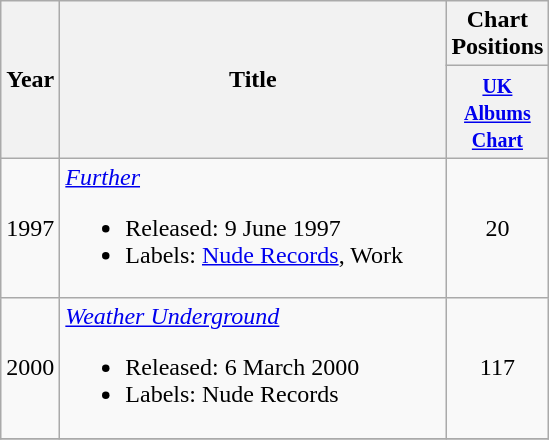<table class="wikitable">
<tr>
<th rowspan="2">Year</th>
<th rowspan="2" width="250">Title</th>
<th colspan="1">Chart Positions</th>
</tr>
<tr>
<th width="35"><small><a href='#'>UK Albums Chart</a></small></th>
</tr>
<tr>
<td>1997</td>
<td><em><a href='#'>Further</a></em><br><ul><li>Released: 9 June 1997</li><li>Labels: <a href='#'>Nude Records</a>, Work</li></ul></td>
<td align=center>20</td>
</tr>
<tr>
<td>2000</td>
<td><em><a href='#'>Weather Underground</a></em><br><ul><li>Released: 6 March 2000</li><li>Labels: Nude Records</li></ul></td>
<td align=center>117</td>
</tr>
<tr>
</tr>
</table>
